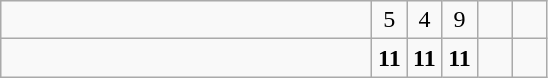<table class="wikitable">
<tr>
<td style="width:15em"></td>
<td align=center style="width:1em">5</td>
<td align=center style="width:1em">4</td>
<td align=center style="width:1em">9</td>
<td align=center style="width:1em"></td>
<td align=center style="width:1em"></td>
</tr>
<tr>
<td style="width:15em"></td>
<td align=center style="width:1em"><strong>11</strong></td>
<td align=center style="width:1em"><strong>11</strong></td>
<td align=center style="width:1em"><strong>11</strong></td>
<td align=center style="width:1em"></td>
<td align=center style="width:1em"></td>
</tr>
</table>
